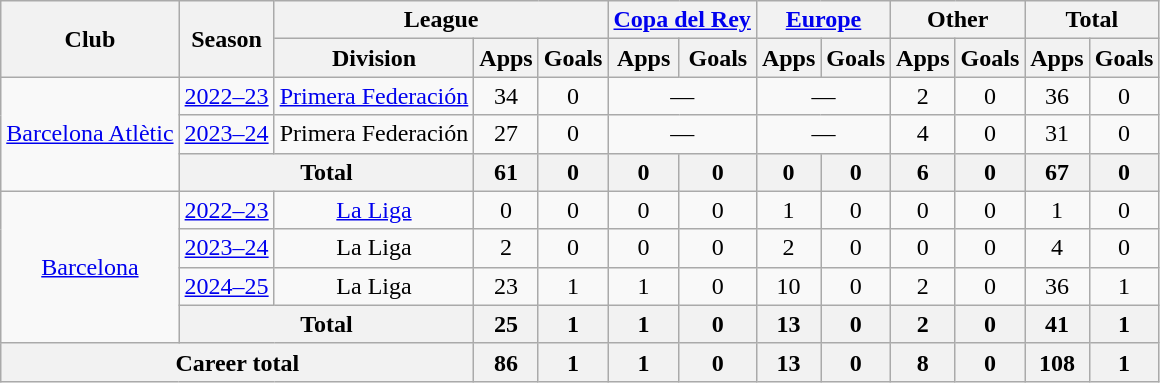<table class="wikitable" style="text-align: center">
<tr>
<th rowspan="2">Club</th>
<th rowspan="2">Season</th>
<th colspan="3">League</th>
<th colspan="2"><a href='#'>Copa del Rey</a></th>
<th colspan="2"><a href='#'>Europe</a></th>
<th colspan="2">Other</th>
<th colspan="2">Total</th>
</tr>
<tr>
<th>Division</th>
<th>Apps</th>
<th>Goals</th>
<th>Apps</th>
<th>Goals</th>
<th>Apps</th>
<th>Goals</th>
<th>Apps</th>
<th>Goals</th>
<th>Apps</th>
<th>Goals</th>
</tr>
<tr>
<td rowspan="3"><a href='#'>Barcelona Atlètic</a></td>
<td><a href='#'>2022–23</a></td>
<td><a href='#'>Primera Federación</a></td>
<td>34</td>
<td>0</td>
<td colspan="2">—</td>
<td colspan="2">—</td>
<td>2</td>
<td>0</td>
<td>36</td>
<td>0</td>
</tr>
<tr>
<td><a href='#'>2023–24</a></td>
<td>Primera Federación</td>
<td>27</td>
<td>0</td>
<td colspan="2">—</td>
<td colspan="2">—</td>
<td>4</td>
<td>0</td>
<td>31</td>
<td>0</td>
</tr>
<tr>
<th colspan="2">Total</th>
<th>61</th>
<th>0</th>
<th>0</th>
<th>0</th>
<th>0</th>
<th>0</th>
<th>6</th>
<th>0</th>
<th>67</th>
<th>0</th>
</tr>
<tr>
<td rowspan="4"><a href='#'>Barcelona</a></td>
<td><a href='#'>2022–23</a></td>
<td><a href='#'>La Liga</a></td>
<td>0</td>
<td>0</td>
<td>0</td>
<td>0</td>
<td>1</td>
<td>0</td>
<td>0</td>
<td>0</td>
<td>1</td>
<td>0</td>
</tr>
<tr>
<td><a href='#'>2023–24</a></td>
<td>La Liga</td>
<td>2</td>
<td>0</td>
<td>0</td>
<td>0</td>
<td>2</td>
<td>0</td>
<td>0</td>
<td>0</td>
<td>4</td>
<td>0</td>
</tr>
<tr>
<td><a href='#'>2024–25</a></td>
<td>La Liga</td>
<td>23</td>
<td>1</td>
<td>1</td>
<td>0</td>
<td>10</td>
<td>0</td>
<td>2</td>
<td>0</td>
<td>36</td>
<td>1</td>
</tr>
<tr>
<th colspan="2">Total</th>
<th>25</th>
<th>1</th>
<th>1</th>
<th>0</th>
<th>13</th>
<th>0</th>
<th>2</th>
<th>0</th>
<th>41</th>
<th>1</th>
</tr>
<tr>
<th colspan="3">Career total</th>
<th>86</th>
<th>1</th>
<th>1</th>
<th>0</th>
<th>13</th>
<th>0</th>
<th>8</th>
<th>0</th>
<th>108</th>
<th>1</th>
</tr>
</table>
